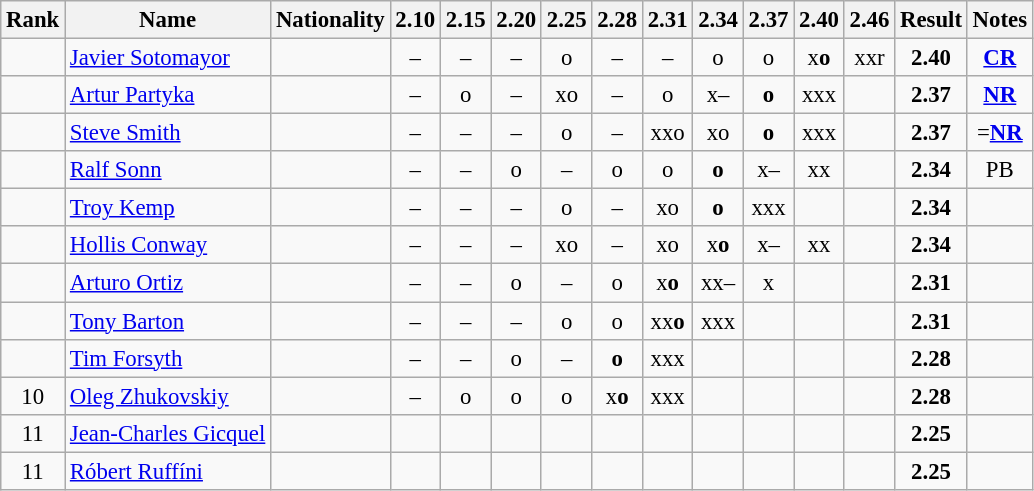<table class="wikitable sortable" style="text-align:center;font-size:95%">
<tr>
<th>Rank</th>
<th>Name</th>
<th>Nationality</th>
<th>2.10</th>
<th>2.15</th>
<th>2.20</th>
<th>2.25</th>
<th>2.28</th>
<th>2.31</th>
<th>2.34</th>
<th>2.37</th>
<th>2.40</th>
<th>2.46</th>
<th>Result</th>
<th>Notes</th>
</tr>
<tr>
<td></td>
<td align=left><a href='#'>Javier Sotomayor</a></td>
<td align=left></td>
<td>–</td>
<td>–</td>
<td>–</td>
<td>o</td>
<td>–</td>
<td>–</td>
<td>o</td>
<td>o</td>
<td>x<strong>o</strong></td>
<td>xxr</td>
<td><strong>2.40</strong></td>
<td><strong><a href='#'>CR</a></strong></td>
</tr>
<tr>
<td></td>
<td align=left><a href='#'>Artur Partyka</a></td>
<td align=left></td>
<td>–</td>
<td>o</td>
<td>–</td>
<td>xo</td>
<td>–</td>
<td>o</td>
<td>x–</td>
<td><strong>o</strong></td>
<td>xxx</td>
<td></td>
<td><strong>2.37</strong></td>
<td><strong><a href='#'>NR</a></strong></td>
</tr>
<tr>
<td></td>
<td align=left><a href='#'>Steve Smith</a></td>
<td align=left></td>
<td>–</td>
<td>–</td>
<td>–</td>
<td>o</td>
<td>–</td>
<td>xxo</td>
<td>xo</td>
<td><strong>o</strong></td>
<td>xxx</td>
<td></td>
<td><strong>2.37</strong></td>
<td>=<strong><a href='#'>NR</a></strong></td>
</tr>
<tr>
<td></td>
<td align=left><a href='#'>Ralf Sonn</a></td>
<td align=left></td>
<td>–</td>
<td>–</td>
<td>o</td>
<td>–</td>
<td>o</td>
<td>o</td>
<td><strong>o</strong></td>
<td>x–</td>
<td>xx</td>
<td></td>
<td><strong>2.34</strong></td>
<td>PB</td>
</tr>
<tr>
<td></td>
<td align=left><a href='#'>Troy Kemp</a></td>
<td align=left></td>
<td>–</td>
<td>–</td>
<td>–</td>
<td>o</td>
<td>–</td>
<td>xo</td>
<td><strong>o</strong></td>
<td>xxx</td>
<td></td>
<td></td>
<td><strong>2.34</strong></td>
<td></td>
</tr>
<tr>
<td></td>
<td align=left><a href='#'>Hollis Conway</a></td>
<td align=left></td>
<td>–</td>
<td>–</td>
<td>–</td>
<td>xo</td>
<td>–</td>
<td>xo</td>
<td>x<strong>o</strong></td>
<td>x–</td>
<td>xx</td>
<td></td>
<td><strong>2.34</strong></td>
<td></td>
</tr>
<tr>
<td></td>
<td align=left><a href='#'>Arturo Ortiz</a></td>
<td align=left></td>
<td>–</td>
<td>–</td>
<td>o</td>
<td>–</td>
<td>o</td>
<td>x<strong>o</strong></td>
<td>xx–</td>
<td>x</td>
<td></td>
<td></td>
<td><strong>2.31</strong></td>
<td></td>
</tr>
<tr>
<td></td>
<td align=left><a href='#'>Tony Barton</a></td>
<td align=left></td>
<td>–</td>
<td>–</td>
<td>–</td>
<td>o</td>
<td>o</td>
<td>xx<strong>o</strong></td>
<td>xxx</td>
<td></td>
<td></td>
<td></td>
<td><strong>2.31</strong></td>
<td></td>
</tr>
<tr>
<td></td>
<td align=left><a href='#'>Tim Forsyth</a></td>
<td align=left></td>
<td>–</td>
<td>–</td>
<td>o</td>
<td>–</td>
<td><strong>o</strong></td>
<td>xxx</td>
<td></td>
<td></td>
<td></td>
<td></td>
<td><strong>2.28</strong></td>
<td></td>
</tr>
<tr>
<td>10</td>
<td align=left><a href='#'>Oleg Zhukovskiy</a></td>
<td align=left></td>
<td>–</td>
<td>o</td>
<td>o</td>
<td>o</td>
<td>x<strong>o</strong></td>
<td>xxx</td>
<td></td>
<td></td>
<td></td>
<td></td>
<td><strong>2.28</strong></td>
<td></td>
</tr>
<tr>
<td>11</td>
<td align=left><a href='#'>Jean-Charles Gicquel</a></td>
<td align=left></td>
<td></td>
<td></td>
<td></td>
<td></td>
<td></td>
<td></td>
<td></td>
<td></td>
<td></td>
<td></td>
<td><strong>2.25</strong></td>
<td></td>
</tr>
<tr>
<td>11</td>
<td align=left><a href='#'>Róbert Ruffíni</a></td>
<td align=left></td>
<td></td>
<td></td>
<td></td>
<td></td>
<td></td>
<td></td>
<td></td>
<td></td>
<td></td>
<td></td>
<td><strong>2.25</strong></td>
<td></td>
</tr>
</table>
